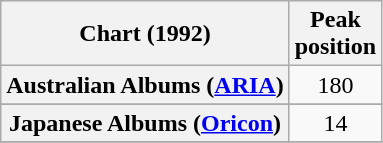<table class="wikitable sortable plainrowheaders" style="text-align:center">
<tr>
<th scope="col">Chart (1992)</th>
<th scope="col">Peak<br>position</th>
</tr>
<tr>
<th scope="row">Australian Albums (<a href='#'>ARIA</a>)</th>
<td align="center">180</td>
</tr>
<tr>
</tr>
<tr>
<th scope="row">Japanese Albums (<a href='#'>Oricon</a>)</th>
<td align="center">14</td>
</tr>
<tr>
</tr>
</table>
